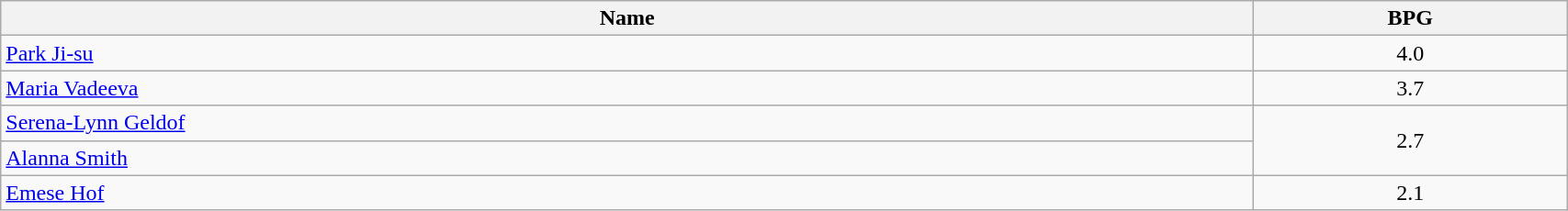<table class=wikitable width="90%">
<tr>
<th width="80%">Name</th>
<th width="20%">BPG</th>
</tr>
<tr>
<td> <a href='#'>Park Ji-su</a></td>
<td align=center>4.0</td>
</tr>
<tr>
<td> <a href='#'>Maria Vadeeva</a></td>
<td align=center>3.7</td>
</tr>
<tr>
<td> <a href='#'>Serena-Lynn Geldof</a></td>
<td align=center rowspan=2>2.7</td>
</tr>
<tr>
<td> <a href='#'>Alanna Smith</a></td>
</tr>
<tr>
<td> <a href='#'>Emese Hof</a></td>
<td align=center>2.1</td>
</tr>
</table>
